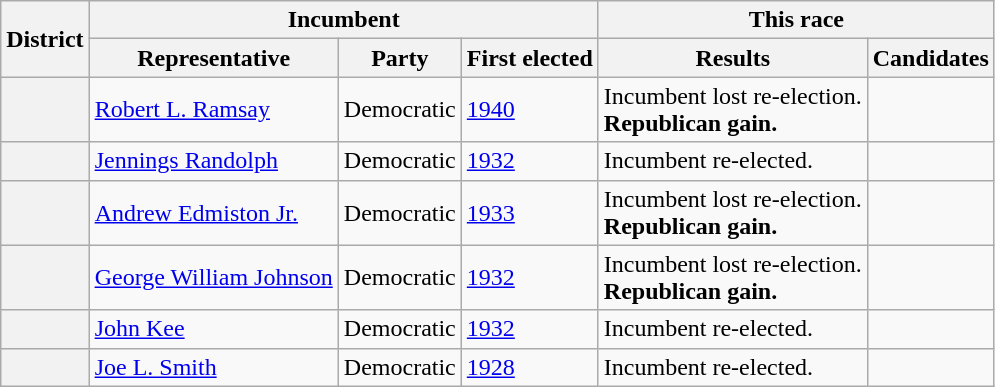<table class=wikitable>
<tr>
<th rowspan=2>District</th>
<th colspan=3>Incumbent</th>
<th colspan=2>This race</th>
</tr>
<tr>
<th>Representative</th>
<th>Party</th>
<th>First elected</th>
<th>Results</th>
<th>Candidates</th>
</tr>
<tr>
<th></th>
<td><a href='#'>Robert L. Ramsay</a></td>
<td>Democratic</td>
<td><a href='#'>1940</a></td>
<td>Incumbent lost re-election.<br><strong>Republican gain.</strong></td>
<td nowrap></td>
</tr>
<tr>
<th></th>
<td><a href='#'>Jennings Randolph</a></td>
<td>Democratic</td>
<td><a href='#'>1932</a></td>
<td>Incumbent re-elected.</td>
<td nowrap></td>
</tr>
<tr>
<th></th>
<td><a href='#'>Andrew Edmiston Jr.</a></td>
<td>Democratic</td>
<td><a href='#'>1933 </a></td>
<td>Incumbent lost re-election.<br><strong>Republican gain.</strong></td>
<td nowrap></td>
</tr>
<tr>
<th></th>
<td><a href='#'>George William Johnson</a></td>
<td>Democratic</td>
<td><a href='#'>1932</a></td>
<td>Incumbent lost re-election.<br><strong>Republican gain.</strong></td>
<td nowrap></td>
</tr>
<tr>
<th></th>
<td><a href='#'>John Kee</a></td>
<td>Democratic</td>
<td><a href='#'>1932</a></td>
<td>Incumbent re-elected.</td>
<td nowrap></td>
</tr>
<tr>
<th></th>
<td><a href='#'>Joe L. Smith</a></td>
<td>Democratic</td>
<td><a href='#'>1928</a></td>
<td>Incumbent re-elected.</td>
<td nowrap></td>
</tr>
</table>
